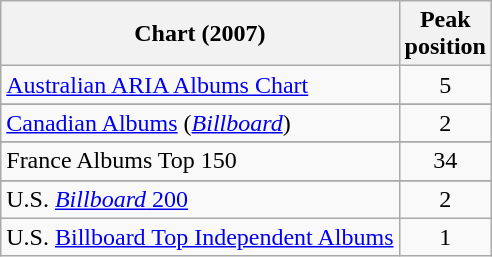<table class="wikitable">
<tr>
<th>Chart (2007)</th>
<th>Peak<br>position</th>
</tr>
<tr>
<td align="left"><a href='#'>Australian ARIA Albums Chart</a></td>
<td style="text-align:center;">5</td>
</tr>
<tr>
</tr>
<tr>
</tr>
<tr>
<td><a href='#'>Canadian Albums</a> (<em><a href='#'>Billboard</a></em>)</td>
<td style="text-align:center;">2</td>
</tr>
<tr>
</tr>
<tr>
<td align="left">France Albums Top 150</td>
<td style="text-align:center;">34</td>
</tr>
<tr>
</tr>
<tr>
</tr>
<tr>
</tr>
<tr>
<td align="left">U.S. <a href='#'><em>Billboard</em> 200</a></td>
<td style="text-align:center;">2</td>
</tr>
<tr>
<td align="left">U.S. <a href='#'>Billboard Top Independent Albums</a></td>
<td style="text-align:center;">1</td>
</tr>
</table>
